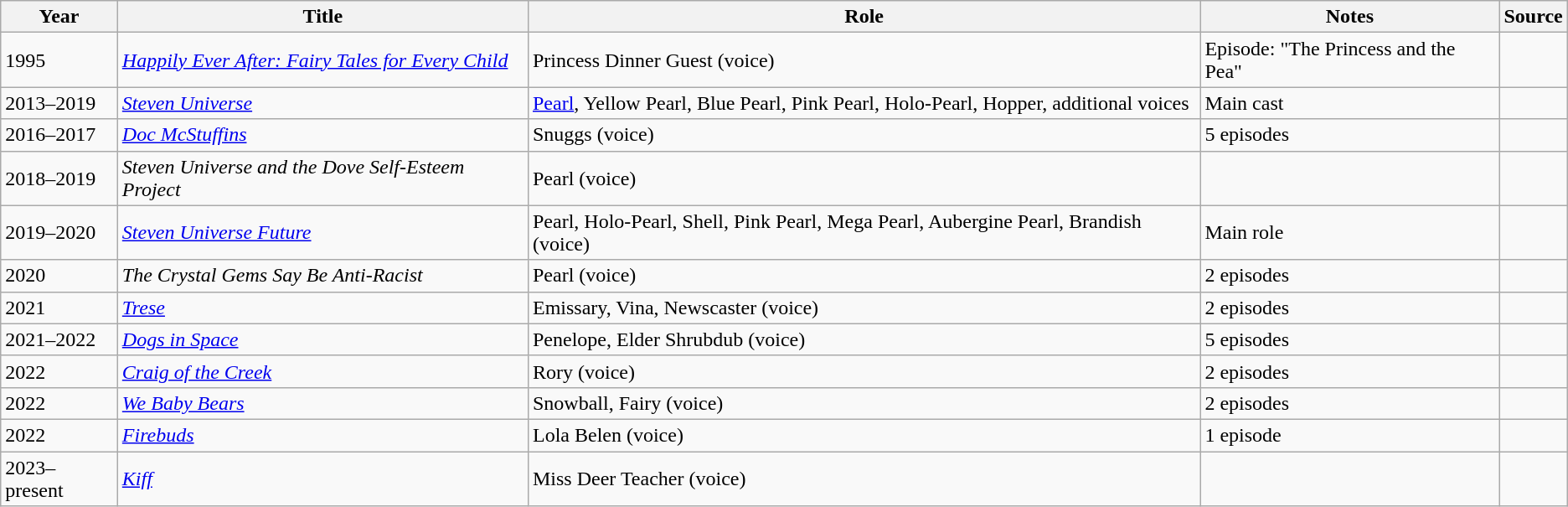<table class="wikitable">
<tr>
<th>Year</th>
<th>Title</th>
<th>Role</th>
<th>Notes</th>
<th>Source</th>
</tr>
<tr>
<td>1995</td>
<td><em><a href='#'>Happily Ever After: Fairy Tales for Every Child</a></em></td>
<td>Princess Dinner Guest (voice)</td>
<td>Episode: "The Princess and the Pea"</td>
<td></td>
</tr>
<tr>
<td>2013–2019</td>
<td><em><a href='#'>Steven Universe</a></em></td>
<td><a href='#'>Pearl</a>, Yellow Pearl, Blue Pearl, Pink Pearl, Holo-Pearl, Hopper, additional voices</td>
<td>Main cast</td>
<td></td>
</tr>
<tr>
<td>2016–2017</td>
<td><em><a href='#'>Doc McStuffins</a></em></td>
<td>Snuggs (voice)</td>
<td>5 episodes</td>
<td></td>
</tr>
<tr>
<td>2018–2019</td>
<td><em>Steven Universe and the Dove Self-Esteem Project</em></td>
<td>Pearl (voice)</td>
<td></td>
<td></td>
</tr>
<tr>
<td>2019–2020</td>
<td><em><a href='#'>Steven Universe Future</a></em></td>
<td>Pearl, Holo-Pearl, Shell, Pink Pearl, Mega Pearl, Aubergine Pearl, Brandish (voice)</td>
<td>Main role</td>
<td></td>
</tr>
<tr>
<td>2020</td>
<td><em>The Crystal Gems Say Be Anti-Racist</em></td>
<td>Pearl (voice)</td>
<td>2 episodes</td>
<td></td>
</tr>
<tr>
<td>2021</td>
<td><em><a href='#'>Trese</a></em></td>
<td>Emissary, Vina, Newscaster (voice)</td>
<td>2 episodes</td>
<td></td>
</tr>
<tr>
<td>2021–2022</td>
<td><em><a href='#'>Dogs in Space</a></em></td>
<td>Penelope, Elder Shrubdub (voice)</td>
<td>5 episodes</td>
<td></td>
</tr>
<tr>
<td>2022</td>
<td><em><a href='#'>Craig of the Creek</a></em></td>
<td>Rory (voice)</td>
<td>2 episodes</td>
<td></td>
</tr>
<tr>
<td>2022</td>
<td><em><a href='#'>We Baby Bears</a></em></td>
<td>Snowball, Fairy (voice)</td>
<td>2 episodes</td>
<td></td>
</tr>
<tr>
<td>2022</td>
<td><em><a href='#'>Firebuds</a></em></td>
<td>Lola Belen (voice)</td>
<td>1 episode</td>
<td></td>
</tr>
<tr>
<td>2023–present</td>
<td><em><a href='#'>Kiff</a></em></td>
<td>Miss Deer Teacher (voice)</td>
<td></td>
<td></td>
</tr>
</table>
